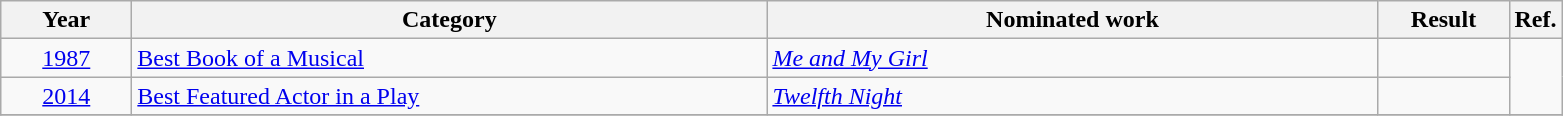<table class=wikitable>
<tr>
<th scope="col" style="width:5em;">Year</th>
<th scope="col" style="width:26em;">Category</th>
<th scope="col" style="width:25em;">Nominated work</th>
<th scope="col" style="width:5em;">Result</th>
<th>Ref.</th>
</tr>
<tr>
<td style="text-align:center;"><a href='#'>1987</a></td>
<td><a href='#'>Best Book of a Musical</a></td>
<td><em><a href='#'>Me and My Girl</a></em></td>
<td></td>
<td style="text-align:center;", rowspan=2></td>
</tr>
<tr>
<td style="text-align:center;"><a href='#'>2014</a></td>
<td><a href='#'>Best Featured Actor in a Play</a></td>
<td><em><a href='#'>Twelfth Night</a></em></td>
<td></td>
</tr>
<tr>
</tr>
</table>
